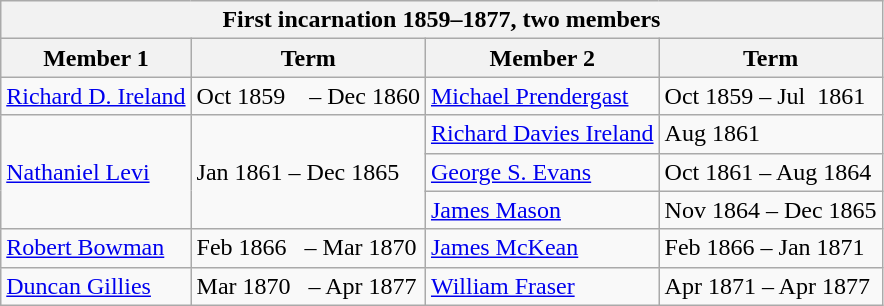<table class="wikitable">
<tr>
<th colspan="4">First incarnation 1859–1877, two members</th>
</tr>
<tr>
<th>Member 1</th>
<th>Term</th>
<th>Member 2</th>
<th>Term</th>
</tr>
<tr>
<td><a href='#'>Richard D. Ireland</a></td>
<td>Oct 1859    – Dec 1860</td>
<td><a href='#'>Michael Prendergast</a></td>
<td>Oct 1859 – Jul  1861</td>
</tr>
<tr>
<td rowspan=3><a href='#'>Nathaniel Levi</a></td>
<td rowspan=3>Jan 1861 – Dec 1865</td>
<td><a href='#'>Richard Davies Ireland</a></td>
<td>Aug 1861</td>
</tr>
<tr>
<td><a href='#'>George S. Evans</a></td>
<td>Oct 1861 – Aug 1864</td>
</tr>
<tr>
<td><a href='#'>James Mason</a></td>
<td>Nov 1864 – Dec 1865</td>
</tr>
<tr>
<td><a href='#'>Robert Bowman</a></td>
<td>Feb 1866   – Mar 1870</td>
<td><a href='#'>James McKean</a></td>
<td>Feb 1866 – Jan 1871</td>
</tr>
<tr>
<td><a href='#'>Duncan Gillies</a></td>
<td>Mar 1870   – Apr 1877</td>
<td><a href='#'>William Fraser</a></td>
<td>Apr 1871 – Apr 1877</td>
</tr>
</table>
